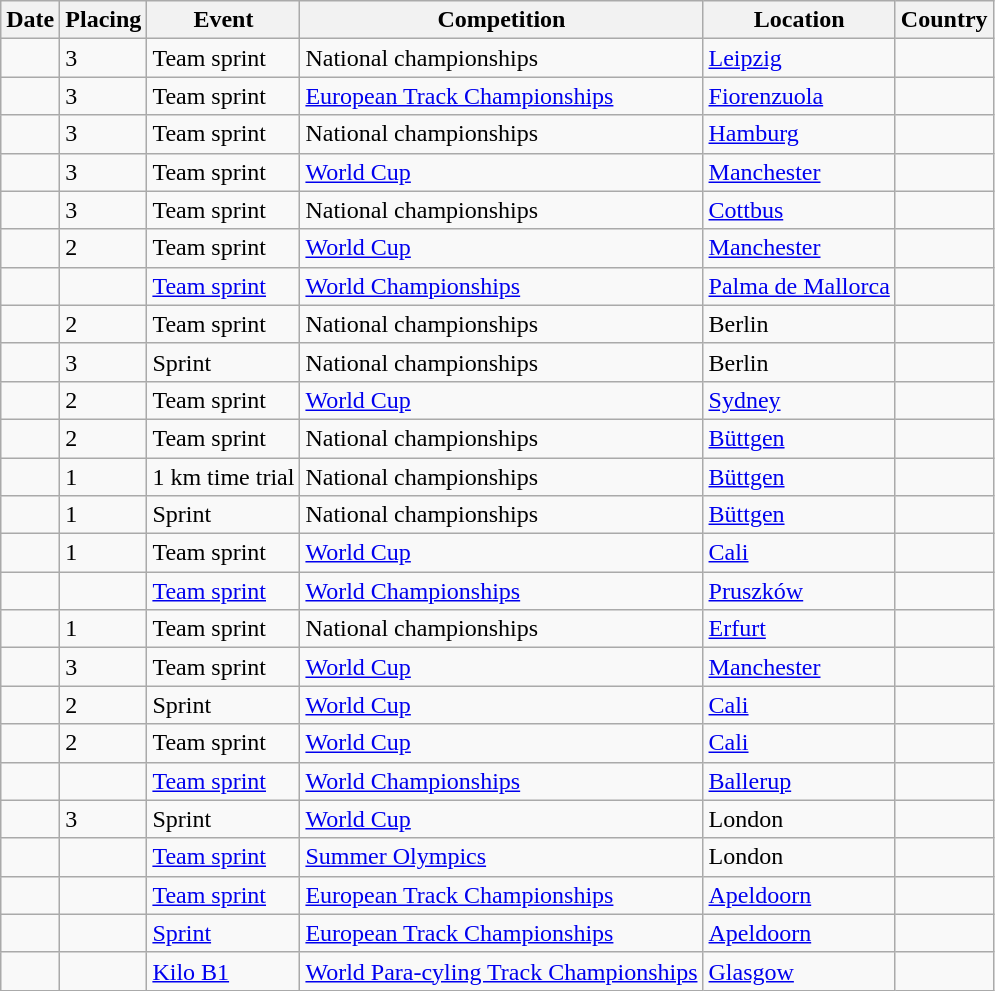<table class="wikitable sortable">
<tr>
<th>Date</th>
<th>Placing</th>
<th>Event</th>
<th>Competition</th>
<th>Location</th>
<th>Country</th>
</tr>
<tr>
<td></td>
<td>3</td>
<td>Team sprint</td>
<td>National championships</td>
<td><a href='#'>Leipzig</a></td>
<td></td>
</tr>
<tr>
<td></td>
<td>3</td>
<td>Team sprint</td>
<td><a href='#'>European Track Championships</a></td>
<td><a href='#'>Fiorenzuola</a></td>
<td></td>
</tr>
<tr>
<td></td>
<td>3</td>
<td>Team sprint</td>
<td>National championships</td>
<td><a href='#'>Hamburg</a></td>
<td></td>
</tr>
<tr>
<td></td>
<td>3</td>
<td>Team sprint</td>
<td><a href='#'>World Cup</a></td>
<td><a href='#'>Manchester</a></td>
<td></td>
</tr>
<tr>
<td></td>
<td>3</td>
<td>Team sprint</td>
<td>National championships</td>
<td><a href='#'>Cottbus</a></td>
<td></td>
</tr>
<tr>
<td></td>
<td>2</td>
<td>Team sprint</td>
<td><a href='#'>World Cup</a></td>
<td><a href='#'>Manchester</a></td>
<td></td>
</tr>
<tr>
<td></td>
<td></td>
<td><a href='#'>Team sprint</a></td>
<td><a href='#'>World Championships</a></td>
<td><a href='#'>Palma de Mallorca</a></td>
<td></td>
</tr>
<tr>
<td></td>
<td>2</td>
<td>Team sprint</td>
<td>National championships</td>
<td>Berlin</td>
<td></td>
</tr>
<tr>
<td></td>
<td>3</td>
<td>Sprint</td>
<td>National championships</td>
<td>Berlin</td>
<td></td>
</tr>
<tr>
<td></td>
<td>2</td>
<td>Team sprint</td>
<td><a href='#'>World Cup</a></td>
<td><a href='#'>Sydney</a></td>
<td></td>
</tr>
<tr>
<td></td>
<td>2</td>
<td>Team sprint</td>
<td>National championships</td>
<td><a href='#'>Büttgen</a></td>
<td></td>
</tr>
<tr>
<td></td>
<td>1</td>
<td>1 km time trial</td>
<td>National championships</td>
<td><a href='#'>Büttgen</a></td>
<td></td>
</tr>
<tr>
<td></td>
<td>1</td>
<td>Sprint</td>
<td>National championships</td>
<td><a href='#'>Büttgen</a></td>
<td></td>
</tr>
<tr>
<td></td>
<td>1</td>
<td>Team sprint</td>
<td><a href='#'>World Cup</a></td>
<td><a href='#'>Cali</a></td>
<td></td>
</tr>
<tr>
<td></td>
<td></td>
<td><a href='#'>Team sprint</a></td>
<td><a href='#'>World Championships</a></td>
<td><a href='#'>Pruszków</a></td>
<td></td>
</tr>
<tr>
<td></td>
<td>1</td>
<td>Team sprint</td>
<td>National championships</td>
<td><a href='#'>Erfurt</a></td>
<td></td>
</tr>
<tr>
<td></td>
<td>3</td>
<td>Team sprint</td>
<td><a href='#'>World Cup</a></td>
<td><a href='#'>Manchester</a></td>
<td></td>
</tr>
<tr>
<td></td>
<td>2</td>
<td>Sprint</td>
<td><a href='#'>World Cup</a></td>
<td><a href='#'>Cali</a></td>
<td></td>
</tr>
<tr>
<td></td>
<td>2</td>
<td>Team sprint</td>
<td><a href='#'>World Cup</a></td>
<td><a href='#'>Cali</a></td>
<td></td>
</tr>
<tr>
<td></td>
<td></td>
<td><a href='#'>Team sprint</a></td>
<td><a href='#'>World Championships</a></td>
<td><a href='#'>Ballerup</a></td>
<td></td>
</tr>
<tr>
<td></td>
<td>3</td>
<td>Sprint</td>
<td><a href='#'>World Cup</a></td>
<td>London</td>
<td></td>
</tr>
<tr>
<td></td>
<td></td>
<td><a href='#'>Team sprint</a></td>
<td><a href='#'>Summer Olympics</a></td>
<td>London</td>
<td></td>
</tr>
<tr>
<td></td>
<td></td>
<td><a href='#'>Team sprint</a></td>
<td><a href='#'>European Track Championships</a></td>
<td><a href='#'>Apeldoorn</a></td>
<td></td>
</tr>
<tr>
<td></td>
<td></td>
<td><a href='#'>Sprint</a></td>
<td><a href='#'>European Track Championships</a></td>
<td><a href='#'>Apeldoorn</a></td>
<td></td>
</tr>
<tr>
<td></td>
<td></td>
<td><a href='#'>Kilo B1</a></td>
<td><a href='#'>World Para-cyling Track Championships</a></td>
<td><a href='#'>Glasgow</a></td>
<td></td>
</tr>
</table>
